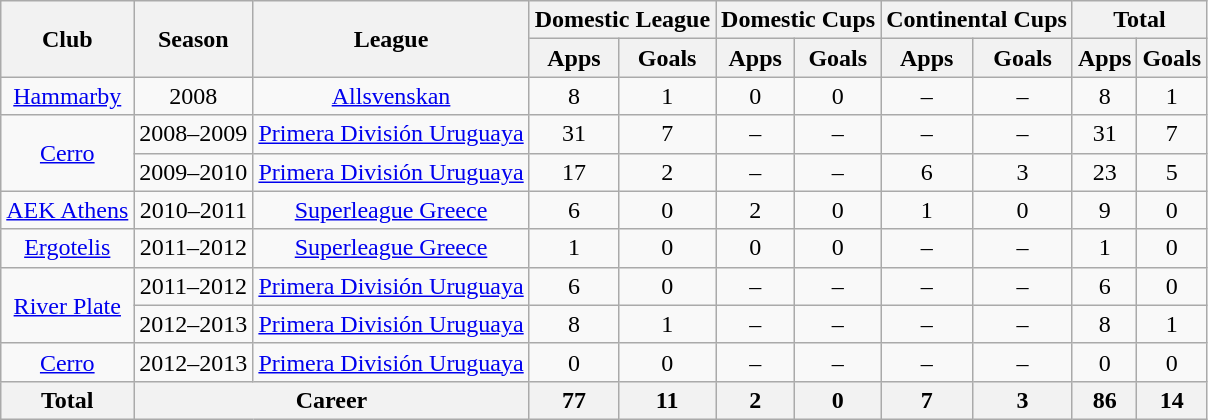<table class="wikitable" style="text-align: center;">
<tr>
<th rowspan="2">Club</th>
<th rowspan="2">Season</th>
<th rowspan="2">League</th>
<th colspan="2">Domestic League</th>
<th colspan="2">Domestic Cups</th>
<th colspan="2">Continental Cups</th>
<th colspan="2">Total</th>
</tr>
<tr>
<th>Apps</th>
<th>Goals</th>
<th>Apps</th>
<th>Goals</th>
<th>Apps</th>
<th>Goals</th>
<th>Apps</th>
<th>Goals</th>
</tr>
<tr>
<td rowspan="1" valign="center"><a href='#'>Hammarby</a></td>
<td>2008</td>
<td><a href='#'>Allsvenskan</a></td>
<td>8</td>
<td>1</td>
<td>0</td>
<td>0</td>
<td>–</td>
<td>–</td>
<td>8</td>
<td>1</td>
</tr>
<tr>
<td rowspan="2" valign="center"><a href='#'>Cerro</a></td>
<td>2008–2009</td>
<td><a href='#'>Primera División Uruguaya</a></td>
<td>31</td>
<td>7</td>
<td>–</td>
<td>–</td>
<td>–</td>
<td>–</td>
<td>31</td>
<td>7</td>
</tr>
<tr>
<td>2009–2010</td>
<td><a href='#'>Primera División Uruguaya</a></td>
<td>17</td>
<td>2</td>
<td>–</td>
<td>–</td>
<td>6</td>
<td>3</td>
<td>23</td>
<td>5</td>
</tr>
<tr>
<td rowspan="1" valign="center"><a href='#'>AEK Athens</a></td>
<td>2010–2011</td>
<td><a href='#'>Superleague Greece</a></td>
<td>6</td>
<td>0</td>
<td>2</td>
<td>0</td>
<td>1</td>
<td>0</td>
<td>9</td>
<td>0</td>
</tr>
<tr>
<td rowspan="1" valign="center"><a href='#'>Ergotelis</a></td>
<td>2011–2012</td>
<td><a href='#'>Superleague Greece</a></td>
<td>1</td>
<td>0</td>
<td>0</td>
<td>0</td>
<td>–</td>
<td>–</td>
<td>1</td>
<td>0</td>
</tr>
<tr>
<td rowspan="2" valign="center"><a href='#'>River Plate</a></td>
<td>2011–2012</td>
<td><a href='#'>Primera División Uruguaya</a></td>
<td>6</td>
<td>0</td>
<td>–</td>
<td>–</td>
<td>–</td>
<td>–</td>
<td>6</td>
<td>0</td>
</tr>
<tr>
<td>2012–2013</td>
<td><a href='#'>Primera División Uruguaya</a></td>
<td>8</td>
<td>1</td>
<td>–</td>
<td>–</td>
<td>–</td>
<td>–</td>
<td>8</td>
<td>1</td>
</tr>
<tr>
<td rowspan="1" valign="center"><a href='#'>Cerro</a></td>
<td>2012–2013</td>
<td><a href='#'>Primera División Uruguaya</a></td>
<td>0</td>
<td>0</td>
<td>–</td>
<td>–</td>
<td>–</td>
<td>–</td>
<td>0</td>
<td>0</td>
</tr>
<tr>
<th colspan="1">Total</th>
<th colspan="2">Career</th>
<th>77</th>
<th>11</th>
<th>2</th>
<th>0</th>
<th>7</th>
<th>3</th>
<th>86</th>
<th>14</th>
</tr>
</table>
